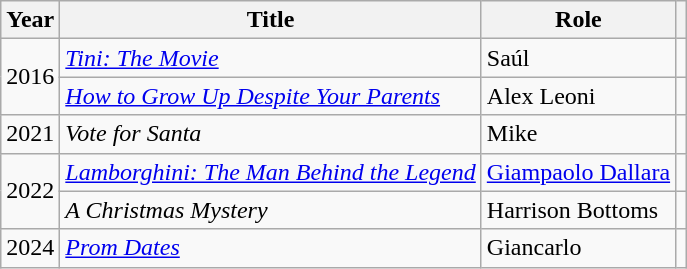<table class="wikitable plainrowheaders sortable">
<tr>
<th>Year</th>
<th>Title</th>
<th>Role</th>
<th class="unsortable"></th>
</tr>
<tr>
<td rowspan="2">2016</td>
<td><em><a href='#'>Tini: The Movie</a></em></td>
<td>Saúl</td>
<td></td>
</tr>
<tr>
<td><em><a href='#'>How to Grow Up Despite Your Parents</a></em></td>
<td>Alex Leoni</td>
<td></td>
</tr>
<tr>
<td>2021</td>
<td><em>Vote for Santa</em></td>
<td>Mike</td>
<td></td>
</tr>
<tr>
<td rowspan="2">2022</td>
<td><em><a href='#'>Lamborghini: The Man Behind the Legend</a></em></td>
<td><a href='#'>Giampaolo Dallara</a></td>
<td></td>
</tr>
<tr>
<td><em>A Christmas Mystery</em></td>
<td>Harrison Bottoms</td>
<td></td>
</tr>
<tr>
<td>2024</td>
<td><em><a href='#'>Prom Dates</a></em></td>
<td>Giancarlo</td>
<td></td>
</tr>
</table>
